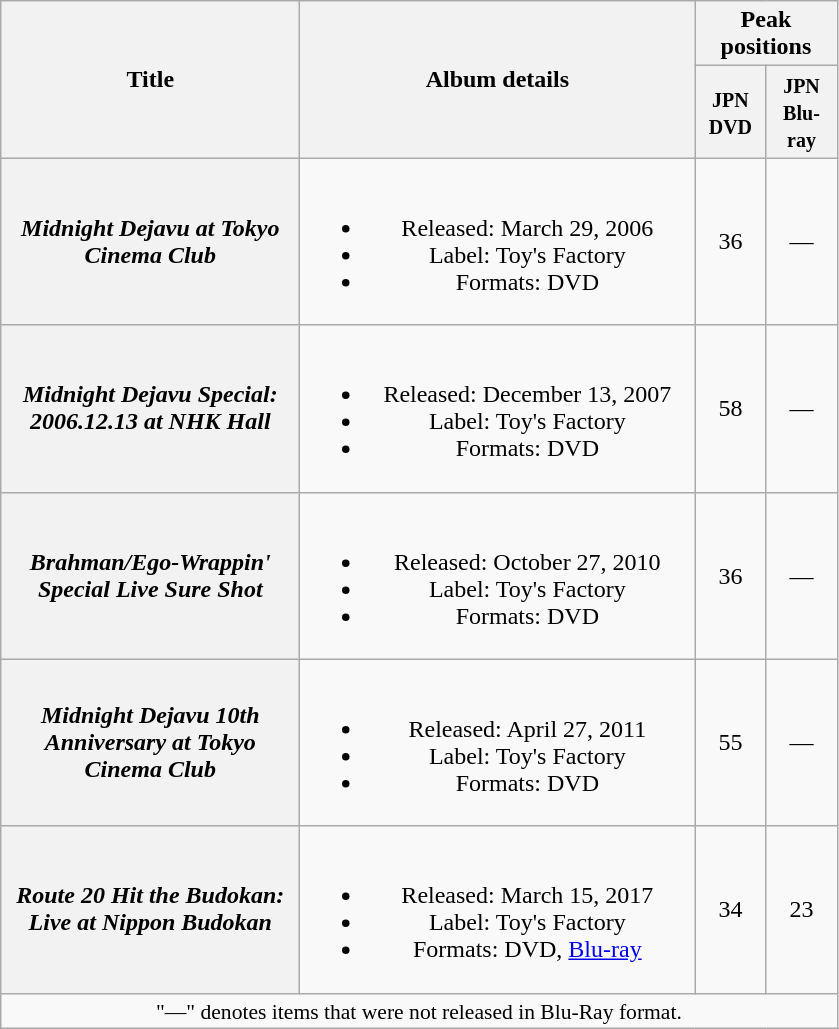<table class="wikitable plainrowheaders" style="text-align:center;">
<tr>
<th style="width:12em;" rowspan="2">Title</th>
<th style="width:16em;" rowspan="2">Album details</th>
<th colspan="2">Peak positions</th>
</tr>
<tr>
<th style="width:2.5em;"><small>JPN DVD</small><br></th>
<th style="width:2.5em;"><small>JPN Blu-ray</small><br></th>
</tr>
<tr>
<th scope="row"><em>Midnight Dejavu at Tokyo Cinema Club</em></th>
<td><br><ul><li>Released: March 29, 2006</li><li>Label: Toy's Factory</li><li>Formats: DVD</li></ul></td>
<td>36</td>
<td>—</td>
</tr>
<tr>
<th scope="row"><em>Midnight Dejavu Special: 2006.12.13 at NHK Hall</em></th>
<td><br><ul><li>Released: December 13, 2007</li><li>Label: Toy's Factory</li><li>Formats: DVD</li></ul></td>
<td>58</td>
<td>—</td>
</tr>
<tr>
<th scope="row"><em>Brahman/Ego-Wrappin' Special Live Sure Shot</em></th>
<td><br><ul><li>Released: October 27, 2010</li><li>Label: Toy's Factory</li><li>Formats: DVD</li></ul></td>
<td>36</td>
<td>—</td>
</tr>
<tr>
<th scope="row"><em>Midnight Dejavu 10th Anniversary at Tokyo Cinema Club</em></th>
<td><br><ul><li>Released: April 27, 2011</li><li>Label: Toy's Factory</li><li>Formats: DVD</li></ul></td>
<td>55</td>
<td>—</td>
</tr>
<tr>
<th scope="row"><em>Route 20 Hit the Budokan: Live at Nippon Budokan</em></th>
<td><br><ul><li>Released: March 15, 2017</li><li>Label: Toy's Factory</li><li>Formats: DVD, <a href='#'>Blu-ray</a></li></ul></td>
<td>34</td>
<td>23</td>
</tr>
<tr>
<td colspan="12" align="center" style="font-size:90%;">"—" denotes items that were not released in Blu-Ray format.</td>
</tr>
</table>
